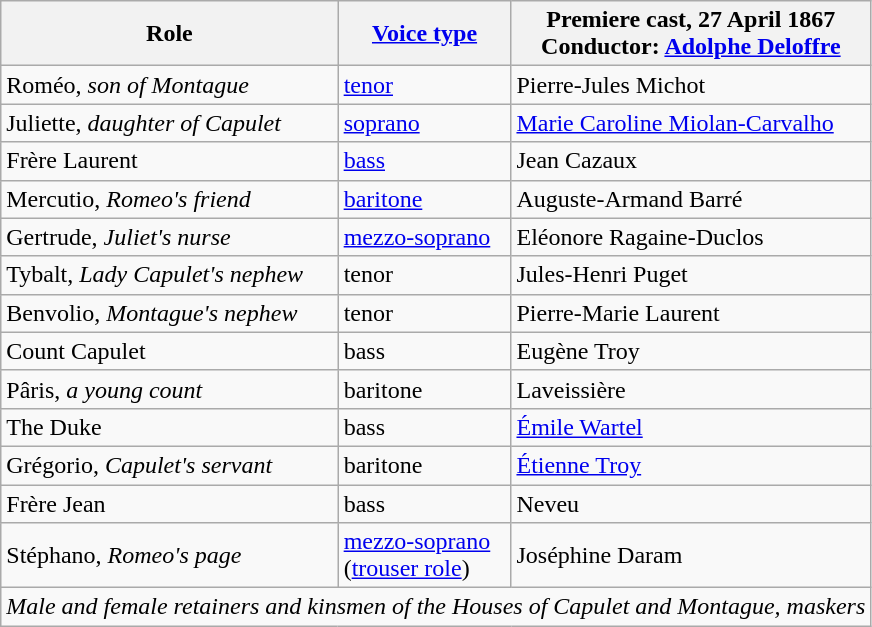<table class="wikitable">
<tr>
<th>Role</th>
<th><a href='#'>Voice type</a></th>
<th>Premiere cast, 27 April 1867<br>Conductor: <a href='#'>Adolphe Deloffre</a></th>
</tr>
<tr>
<td>Roméo, <em>son of Montague</em></td>
<td><a href='#'>tenor</a></td>
<td>Pierre-Jules Michot</td>
</tr>
<tr>
<td>Juliette, <em>daughter of Capulet</em></td>
<td><a href='#'>soprano</a></td>
<td><a href='#'>Marie Caroline Miolan-Carvalho</a></td>
</tr>
<tr>
<td>Frère Laurent</td>
<td><a href='#'>bass</a></td>
<td>Jean Cazaux</td>
</tr>
<tr>
<td>Mercutio, <em>Romeo's friend</em></td>
<td><a href='#'>baritone</a></td>
<td>Auguste-Armand Barré</td>
</tr>
<tr>
<td>Gertrude, <em>Juliet's nurse</em></td>
<td><a href='#'>mezzo-soprano</a></td>
<td>Eléonore Ragaine-Duclos</td>
</tr>
<tr>
<td>Tybalt, <em>Lady Capulet's nephew</em></td>
<td>tenor</td>
<td>Jules-Henri Puget</td>
</tr>
<tr>
<td>Benvolio, <em>Montague's nephew</em></td>
<td>tenor</td>
<td>Pierre-Marie Laurent</td>
</tr>
<tr>
<td>Count Capulet</td>
<td>bass</td>
<td>Eugène Troy</td>
</tr>
<tr>
<td>Pâris, <em>a young count</em></td>
<td>baritone</td>
<td>Laveissière</td>
</tr>
<tr>
<td>The Duke</td>
<td>bass</td>
<td><a href='#'>Émile Wartel</a></td>
</tr>
<tr>
<td>Grégorio, <em>Capulet's servant</em></td>
<td>baritone</td>
<td><a href='#'>Étienne Troy</a></td>
</tr>
<tr>
<td>Frère Jean</td>
<td>bass</td>
<td>Neveu</td>
</tr>
<tr>
<td>Stéphano, <em>Romeo's page</em></td>
<td><a href='#'>mezzo-soprano</a><br>(<a href='#'>trouser role</a>)</td>
<td>Joséphine Daram</td>
</tr>
<tr>
<td colspan="3"><em>Male and female retainers and kinsmen of the Houses of Capulet and Montague, maskers</em></td>
</tr>
</table>
